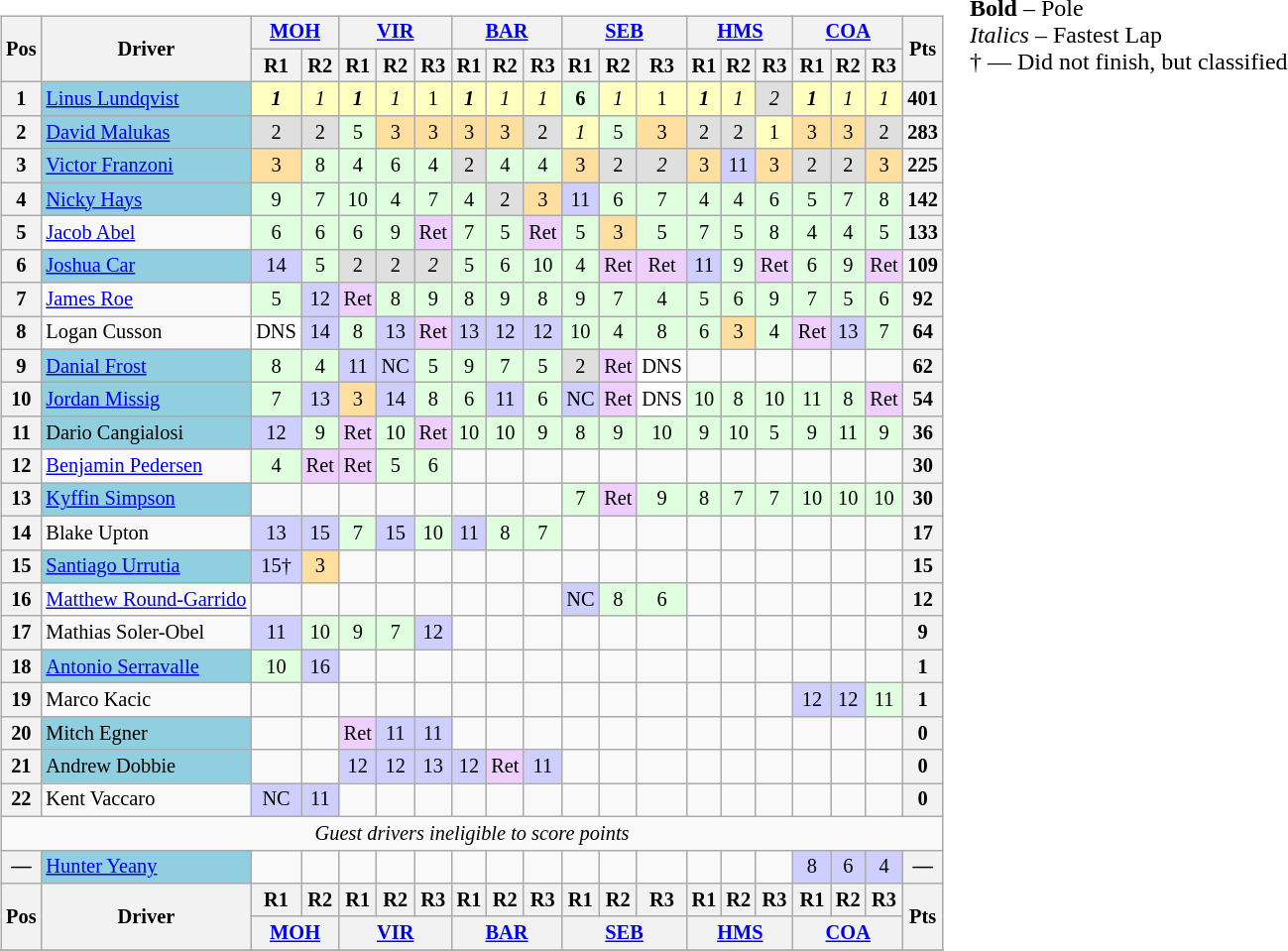<table>
<tr>
<td valign="top"><br><table class="wikitable" style="font-size:85%; text-align:center">
<tr style="background:#f9f9f9" valign="top">
<th rowspan="2" valign="middle">Pos</th>
<th rowspan="2" valign="middle">Driver</th>
<th colspan=2><a href='#'>MOH</a></th>
<th colspan=3><a href='#'>VIR</a></th>
<th colspan=3><a href='#'>BAR</a></th>
<th colspan=3><a href='#'>SEB</a></th>
<th colspan=3><a href='#'>HMS</a></th>
<th colspan=3><a href='#'>COA</a></th>
<th rowspan="2" valign="middle">Pts</th>
</tr>
<tr>
<th>R1</th>
<th>R2</th>
<th>R1</th>
<th>R2</th>
<th>R3</th>
<th>R1</th>
<th>R2</th>
<th>R3</th>
<th>R1</th>
<th>R2</th>
<th>R3</th>
<th>R1</th>
<th>R2</th>
<th>R3</th>
<th>R1</th>
<th>R2</th>
<th>R3</th>
</tr>
<tr>
<th>1</th>
<td align="left" style="background:#8FCFDF;"> <a href='#'>Linus Lundqvist</a></td>
<td style="background:#ffffbf;"><strong><em>1</em></strong></td>
<td style="background:#ffffbf;"><em>1</em></td>
<td style="background:#ffffbf;"><strong><em>1</em></strong></td>
<td style="background:#ffffbf;"><em>1</em></td>
<td style="background:#ffffbf;">1</td>
<td style="background:#ffffbf;"><strong><em>1</em></strong></td>
<td style="background:#ffffbf;"><em>1</em></td>
<td style="background:#ffffbf;"><em>1</em></td>
<td style="background:#dfffdf;"><strong>6</strong></td>
<td style="background:#ffffbf;"><em>1</em></td>
<td style="background:#ffffbf;">1</td>
<td style="background:#ffffbf;"><strong><em>1</em></strong></td>
<td style="background:#ffffbf;"><em>1</em></td>
<td style="background:#dfdfdf;"><em>2</em></td>
<td style="background:#ffffbf;"><strong><em>1</em></strong></td>
<td style="background:#ffffbf;"><em>1</em></td>
<td style="background:#ffffbf;"><em>1</em></td>
<th>401</th>
</tr>
<tr>
<th>2</th>
<td align="left" style="background:#8FCFDF;"> <a href='#'>David Malukas</a></td>
<td style="background:#dfdfdf;">2</td>
<td style="background:#dfdfdf;">2</td>
<td style="background:#dfffdf;">5</td>
<td style="background:#ffdf9f;">3</td>
<td style="background:#ffdf9f;">3</td>
<td style="background:#ffdf9f;">3</td>
<td style="background:#ffdf9f;">3</td>
<td style="background:#dfdfdf;">2</td>
<td style="background:#ffffbf;"><em>1</em></td>
<td style="background:#dfffdf;">5</td>
<td style="background:#ffdf9f;">3</td>
<td style="background:#dfdfdf;">2</td>
<td style="background:#dfdfdf;">2</td>
<td style="background:#ffffbf;">1</td>
<td style="background:#ffdf9f;">3</td>
<td style="background:#ffdf9f;">3</td>
<td style="background:#dfdfdf;">2</td>
<th>283</th>
</tr>
<tr>
<th>3</th>
<td align="left" style="background:#8FCFDF;"> <a href='#'>Victor Franzoni</a></td>
<td style="background:#ffdf9f;">3</td>
<td style="background:#dfffdf;">8</td>
<td style="background:#dfffdf;">4</td>
<td style="background:#dfffdf;">6</td>
<td style="background:#dfffdf;">4</td>
<td style="background:#dfdfdf;">2</td>
<td style="background:#dfffdf;">4</td>
<td style="background:#dfffdf;">4</td>
<td style="background:#ffdf9f;">3</td>
<td style="background:#dfdfdf;">2</td>
<td style="background:#dfdfdf;"><em>2</em></td>
<td style="background:#ffdf9f;">3</td>
<td style="background:#cfcfff;">11</td>
<td style="background:#ffdf9f;">3</td>
<td style="background:#dfdfdf;">2</td>
<td style="background:#dfdfdf;">2</td>
<td style="background:#ffdf9f;">3</td>
<th>225</th>
</tr>
<tr>
<th>4</th>
<td align="left" style="background:#8FCFDF;"> <a href='#'>Nicky Hays</a></td>
<td style="background:#dfffdf;">9</td>
<td style="background:#dfffdf;">7</td>
<td style="background:#dfffdf;">10</td>
<td style="background:#dfffdf;">4</td>
<td style="background:#dfffdf;">7</td>
<td style="background:#dfffdf;">4</td>
<td style="background:#dfdfdf;">2</td>
<td style="background:#ffdf9f;">3</td>
<td style="background:#cfcfff;">11</td>
<td style="background:#dfffdf;">6</td>
<td style="background:#dfffdf;">7</td>
<td style="background:#dfffdf;">4</td>
<td style="background:#dfffdf;">4</td>
<td style="background:#dfffdf;">6</td>
<td style="background:#dfffdf;">5</td>
<td style="background:#dfffdf;">7</td>
<td style="background:#dfffdf;">8</td>
<th>142</th>
</tr>
<tr>
<th>5</th>
<td align="left"> <a href='#'>Jacob Abel</a></td>
<td style="background:#dfffdf;">6</td>
<td style="background:#dfffdf;">6</td>
<td style="background:#dfffdf;">6</td>
<td style="background:#dfffdf;">9</td>
<td style="background:#efcfff;">Ret</td>
<td style="background:#dfffdf;">7</td>
<td style="background:#dfffdf;">5</td>
<td style="background:#efcfff;">Ret</td>
<td style="background:#dfffdf;">5</td>
<td style="background:#ffdf9f;">3</td>
<td style="background:#dfffdf;">5</td>
<td style="background:#dfffdf;">7</td>
<td style="background:#dfffdf;">5</td>
<td style="background:#dfffdf;">8</td>
<td style="background:#dfffdf;">4</td>
<td style="background:#dfffdf;">4</td>
<td style="background:#dfffdf;">5</td>
<th>133</th>
</tr>
<tr>
<th>6</th>
<td align="left" style="background:#8FCFDF;"> <a href='#'>Joshua Car</a></td>
<td style="background:#cfcfff;">14</td>
<td style="background:#dfffdf;">5</td>
<td style="background:#dfdfdf;">2</td>
<td style="background:#dfdfdf;">2</td>
<td style="background:#dfdfdf;"><em>2</em></td>
<td style="background:#dfffdf;">5</td>
<td style="background:#dfffdf;">6</td>
<td style="background:#dfffdf;">10</td>
<td style="background:#dfffdf;">4</td>
<td style="background:#efcfff;">Ret</td>
<td style="background:#efcfff;">Ret</td>
<td style="background:#cfcfff;">11</td>
<td style="background:#dfffdf;">9</td>
<td style="background:#efcfff;">Ret</td>
<td style="background:#dfffdf;">6</td>
<td style="background:#dfffdf;">9</td>
<td style="background:#efcfff;">Ret</td>
<th>109</th>
</tr>
<tr>
<th>7</th>
<td align="left"> <a href='#'>James Roe</a></td>
<td style="background:#dfffdf;">5</td>
<td style="background:#cfcfff;">12</td>
<td style="background:#efcfff;">Ret</td>
<td style="background:#dfffdf;">8</td>
<td style="background:#dfffdf;">9</td>
<td style="background:#dfffdf;">8</td>
<td style="background:#dfffdf;">9</td>
<td style="background:#dfffdf;">8</td>
<td style="background:#dfffdf;">9</td>
<td style="background:#dfffdf;">7</td>
<td style="background:#dfffdf;">4</td>
<td style="background:#dfffdf;">5</td>
<td style="background:#dfffdf;">6</td>
<td style="background:#dfffdf;">9</td>
<td style="background:#dfffdf;">7</td>
<td style="background:#dfffdf;">5</td>
<td style="background:#dfffdf;">6</td>
<th>92</th>
</tr>
<tr>
<th>8</th>
<td align="left"> Logan Cusson</td>
<td style="background:#ffffff;">DNS</td>
<td style="background:#cfcfff;">14</td>
<td style="background:#dfffdf;">8</td>
<td style="background:#cfcfff;">13</td>
<td style="background:#efcfff;">Ret</td>
<td style="background:#cfcfff;">13</td>
<td style="background:#cfcfff;">12</td>
<td style="background:#cfcfff;">12</td>
<td style="background:#dfffdf;">10</td>
<td style="background:#dfffdf;">4</td>
<td style="background:#dfffdf;">8</td>
<td style="background:#dfffdf;">6</td>
<td style="background:#ffdf9f;">3</td>
<td style="background:#dfffdf;">4</td>
<td style="background:#efcfff;">Ret</td>
<td style="background:#cfcfff;">13</td>
<td style="background:#dfffdf;">7</td>
<th>64</th>
</tr>
<tr>
<th>9</th>
<td align="left" style="background:#8FCFDF;"> <a href='#'>Danial Frost</a></td>
<td style="background:#dfffdf;">8</td>
<td style="background:#dfffdf;">4</td>
<td style="background:#cfcfff;">11</td>
<td style="background:#cfcfff;">NC</td>
<td style="background:#dfffdf;">5</td>
<td style="background:#dfffdf;">9</td>
<td style="background:#dfffdf;">7</td>
<td style="background:#dfffdf;">5</td>
<td style="background:#dfdfdf;">2</td>
<td style="background:#efcfff;">Ret</td>
<td style="background:#ffffff;">DNS</td>
<td></td>
<td></td>
<td></td>
<td></td>
<td></td>
<td></td>
<th>62</th>
</tr>
<tr>
<th>10</th>
<td align="left" style="background:#8FCFDF;"> <a href='#'>Jordan Missig</a></td>
<td style="background:#dfffdf;">7</td>
<td style="background:#cfcfff;">13</td>
<td style="background:#ffdf9f;">3</td>
<td style="background:#cfcfff;">14</td>
<td style="background:#dfffdf;">8</td>
<td style="background:#dfffdf;">6</td>
<td style="background:#cfcfff;">11</td>
<td style="background:#dfffdf;">6</td>
<td style="background:#cfcfff;">NC</td>
<td style="background:#efcfff;">Ret</td>
<td style="background:#ffffff;">DNS</td>
<td style="background:#dfffdf;">10</td>
<td style="background:#dfffdf;">8</td>
<td style="background:#dfffdf;">10</td>
<td style="background:#dfffdf;">11</td>
<td style="background:#dfffdf;">8</td>
<td style="background:#efcfff;">Ret</td>
<th>54</th>
</tr>
<tr>
<th>11</th>
<td align="left" style="background:#8FCFDF;"> Dario Cangialosi</td>
<td style="background:#cfcfff;">12</td>
<td style="background:#dfffdf;">9</td>
<td style="background:#efcfff;">Ret</td>
<td style="background:#dfffdf;">10</td>
<td style="background:#efcfff;">Ret</td>
<td style="background:#dfffdf;">10</td>
<td style="background:#dfffdf;">10</td>
<td style="background:#dfffdf;">9</td>
<td style="background:#dfffdf;">8</td>
<td style="background:#dfffdf;">9</td>
<td style="background:#dfffdf;">10</td>
<td style="background:#dfffdf;">9</td>
<td style="background:#dfffdf;">10</td>
<td style="background:#dfffdf;">5</td>
<td style="background:#dfffdf;">9</td>
<td style="background:#dfffdf;">11</td>
<td style="background:#dfffdf;">9</td>
<th>36</th>
</tr>
<tr>
<th>12</th>
<td align="left"> <a href='#'>Benjamin Pedersen</a></td>
<td style="background:#dfffdf;">4</td>
<td style="background:#efcfff;">Ret</td>
<td style="background:#efcfff;">Ret</td>
<td style="background:#dfffdf;">5</td>
<td style="background:#dfffdf;">6</td>
<td></td>
<td></td>
<td></td>
<td></td>
<td></td>
<td></td>
<td></td>
<td></td>
<td></td>
<td></td>
<td></td>
<td></td>
<th>30</th>
</tr>
<tr>
<th>13</th>
<td align="left" style="background:#8FCFDF;"> <a href='#'>Kyffin Simpson</a></td>
<td></td>
<td></td>
<td></td>
<td></td>
<td></td>
<td></td>
<td></td>
<td></td>
<td style="background:#dfffdf;">7</td>
<td style="background:#efcfff;">Ret</td>
<td style="background:#dfffdf;">9</td>
<td style="background:#dfffdf;">8</td>
<td style="background:#dfffdf;">7</td>
<td style="background:#dfffdf;">7</td>
<td style="background:#dfffdf;">10</td>
<td style="background:#dfffdf;">10</td>
<td style="background:#dfffdf;">10</td>
<th>30</th>
</tr>
<tr>
<th>14</th>
<td align="left"> Blake Upton</td>
<td style="background:#cfcfff;">13</td>
<td style="background:#cfcfff;">15</td>
<td style="background:#dfffdf;">7</td>
<td style="background:#cfcfff;">15</td>
<td style="background:#dfffdf;">10</td>
<td style="background:#cfcfff;">11</td>
<td style="background:#dfffdf;">8</td>
<td style="background:#dfffdf;">7</td>
<td></td>
<td></td>
<td></td>
<td></td>
<td></td>
<td></td>
<td></td>
<td></td>
<td></td>
<th>17</th>
</tr>
<tr>
<th>15</th>
<td align="left" style="background:#8FCFDF;"> <a href='#'>Santiago Urrutia</a></td>
<td style="background:#cfcfff;">15†</td>
<td style="background:#ffdf9f;">3</td>
<td></td>
<td></td>
<td></td>
<td></td>
<td></td>
<td></td>
<td></td>
<td></td>
<td></td>
<td></td>
<td></td>
<td></td>
<td></td>
<td></td>
<td></td>
<th>15</th>
</tr>
<tr>
<th>16</th>
<td align="left" nowrap> <a href='#'>Matthew Round-Garrido</a></td>
<td></td>
<td></td>
<td></td>
<td></td>
<td></td>
<td></td>
<td></td>
<td></td>
<td style="background:#cfcfff;">NC</td>
<td style="background:#dfffdf;">8</td>
<td style="background:#dfffdf;">6</td>
<td></td>
<td></td>
<td></td>
<td></td>
<td></td>
<td></td>
<th>12</th>
</tr>
<tr>
<th>17</th>
<td align="left"> Mathias Soler-Obel</td>
<td style="background:#cfcfff;">11</td>
<td style="background:#dfffdf;">10</td>
<td style="background:#dfffdf;">9</td>
<td style="background:#dfffdf;">7</td>
<td style="background:#cfcfff;">12</td>
<td></td>
<td></td>
<td></td>
<td></td>
<td></td>
<td></td>
<td></td>
<td></td>
<td></td>
<td></td>
<td></td>
<td></td>
<th>9</th>
</tr>
<tr>
<th>18</th>
<td align="left" style="background:#8FCFDF;"> <a href='#'>Antonio Serravalle</a></td>
<td style="background:#dfffdf;">10</td>
<td style="background:#cfcfff;">16</td>
<td></td>
<td></td>
<td></td>
<td></td>
<td></td>
<td></td>
<td></td>
<td></td>
<td></td>
<td></td>
<td></td>
<td></td>
<td></td>
<td></td>
<td></td>
<th>1</th>
</tr>
<tr>
<th>19</th>
<td align="left"> Marco Kacic</td>
<td></td>
<td></td>
<td></td>
<td></td>
<td></td>
<td></td>
<td></td>
<td></td>
<td></td>
<td></td>
<td></td>
<td></td>
<td></td>
<td></td>
<td style="background:#cfcfff;">12</td>
<td style="background:#cfcfff;">12</td>
<td style="background:#dfffdf;">11</td>
<th>1</th>
</tr>
<tr>
<th>20</th>
<td align="left" style="background:#8FCFDF;"> Mitch Egner</td>
<td></td>
<td></td>
<td style="background:#efcfff;">Ret</td>
<td style="background:#cfcfff;">11</td>
<td style="background:#cfcfff;">11</td>
<td></td>
<td></td>
<td></td>
<td></td>
<td></td>
<td></td>
<td></td>
<td></td>
<td></td>
<td></td>
<td></td>
<td></td>
<th>0</th>
</tr>
<tr>
<th>21</th>
<td align="left" style="background:#8FCFDF;"> Andrew Dobbie</td>
<td></td>
<td></td>
<td style="background:#cfcfff;">12</td>
<td style="background:#cfcfff;">12</td>
<td style="background:#cfcfff;">13</td>
<td style="background:#cfcfff;">12</td>
<td style="background:#efcfff;">Ret</td>
<td style="background:#cfcfff;">11</td>
<td></td>
<td></td>
<td></td>
<td></td>
<td></td>
<td></td>
<td></td>
<td></td>
<td></td>
<th>0</th>
</tr>
<tr>
<th>22</th>
<td align="left"> Kent Vaccaro</td>
<td style="background:#cfcfff;">NC</td>
<td style="background:#cfcfff;">11</td>
<td></td>
<td></td>
<td></td>
<td></td>
<td></td>
<td></td>
<td></td>
<td></td>
<td></td>
<td></td>
<td></td>
<td></td>
<td></td>
<td></td>
<td></td>
<th>0</th>
</tr>
<tr>
<td colspan=20><em>Guest drivers ineligible to score points</em></td>
</tr>
<tr>
<th>—</th>
<td align="left" style="background:#8FCFDF;"> <a href='#'>Hunter Yeany</a></td>
<td></td>
<td></td>
<td></td>
<td></td>
<td></td>
<td></td>
<td></td>
<td></td>
<td></td>
<td></td>
<td></td>
<td></td>
<td></td>
<td></td>
<td style="background:#cfcfff;">8</td>
<td style="background:#cfcfff;">6</td>
<td style="background:#cfcfff;">4</td>
<th>—</th>
</tr>
<tr>
<th rowspan="2">Pos</th>
<th rowspan="2">Driver</th>
<th>R1</th>
<th>R2</th>
<th>R1</th>
<th>R2</th>
<th>R3</th>
<th>R1</th>
<th>R2</th>
<th>R3</th>
<th>R1</th>
<th>R2</th>
<th>R3</th>
<th>R1</th>
<th>R2</th>
<th>R3</th>
<th>R1</th>
<th>R2</th>
<th>R3</th>
<th rowspan="2">Pts</th>
</tr>
<tr valign="top">
<th colspan="2"><a href='#'>MOH</a></th>
<th colspan="3"><a href='#'>VIR</a></th>
<th colspan="3"><a href='#'>BAR</a></th>
<th colspan="3"><a href='#'>SEB</a></th>
<th colspan="3"><a href='#'>HMS</a></th>
<th colspan="3"><a href='#'>COA</a></th>
</tr>
<tr>
</tr>
<tr>
</tr>
</table>
</td>
<td valign="top"><br>
<span><strong>Bold</strong> – Pole<br><em>Italics</em> – Fastest Lap<br>† — Did not finish, but classified</span></td>
</tr>
</table>
